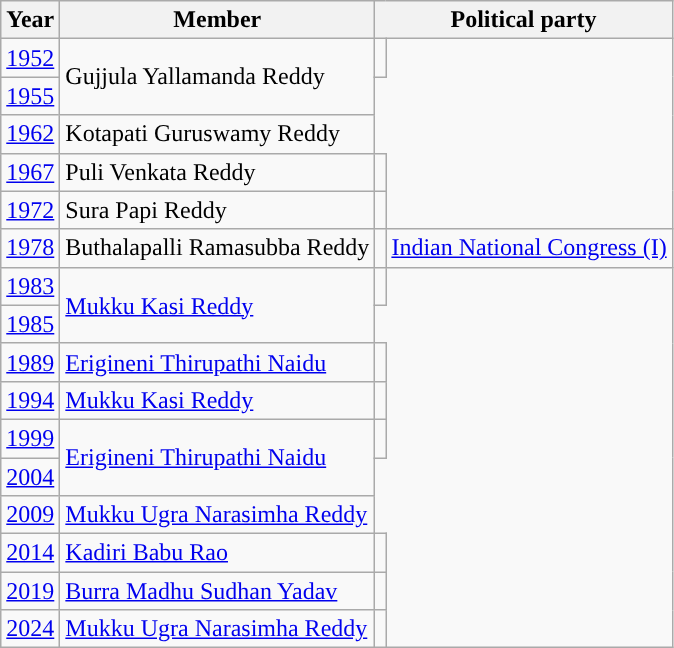<table class="wikitable sortable">
<tr>
<th>Year</th>
<th>Member</th>
<th colspan="2">Political party</th>
</tr>
<tr>
<td><a href='#'>1952</a></td>
<td rowspan=2>Gujjula Yallamanda Reddy</td>
<td></td>
</tr>
<tr>
<td><a href='#'>1955</a></td>
</tr>
<tr>
<td><a href='#'>1962</a></td>
<td>Kotapati Guruswamy Reddy</td>
</tr>
<tr>
<td><a href='#'>1967</a></td>
<td>Puli Venkata Reddy</td>
<td></td>
</tr>
<tr>
<td><a href='#'>1972</a></td>
<td>Sura Papi Reddy</td>
<td></td>
</tr>
<tr>
<td><a href='#'>1978</a></td>
<td>Buthalapalli Ramasubba Reddy</td>
<td style="background-color: "></td>
<td><a href='#'>Indian National Congress (I)</a></td>
</tr>
<tr>
<td><a href='#'>1983</a></td>
<td rowspan=2><a href='#'>Mukku Kasi Reddy</a></td>
<td></td>
</tr>
<tr>
<td><a href='#'>1985</a></td>
</tr>
<tr>
<td><a href='#'>1989</a></td>
<td><a href='#'>Erigineni Thirupathi Naidu</a></td>
<td></td>
</tr>
<tr>
<td><a href='#'>1994</a></td>
<td><a href='#'>Mukku Kasi Reddy</a></td>
<td></td>
</tr>
<tr>
<td><a href='#'>1999</a></td>
<td rowspan=2><a href='#'>Erigineni Thirupathi Naidu</a></td>
<td></td>
</tr>
<tr>
<td><a href='#'>2004</a></td>
</tr>
<tr>
<td><a href='#'>2009</a></td>
<td><a href='#'>Mukku Ugra Narasimha Reddy</a></td>
</tr>
<tr>
<td><a href='#'>2014</a></td>
<td><a href='#'>Kadiri Babu Rao</a></td>
<td></td>
</tr>
<tr>
<td><a href='#'>2019</a></td>
<td><a href='#'>Burra Madhu Sudhan Yadav</a></td>
<td></td>
</tr>
<tr>
<td><a href='#'>2024</a></td>
<td><a href='#'>Mukku Ugra Narasimha Reddy</a></td>
<td></td>
</tr>
</table>
